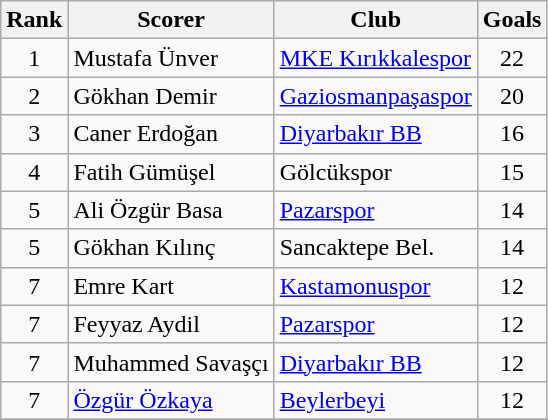<table class="wikitable">
<tr>
<th>Rank</th>
<th>Scorer</th>
<th>Club</th>
<th>Goals</th>
</tr>
<tr>
<td align=center>1</td>
<td> Mustafa Ünver</td>
<td><a href='#'>MKE Kırıkkalespor</a></td>
<td align=center>22</td>
</tr>
<tr>
<td align=center>2</td>
<td> Gökhan Demir</td>
<td><a href='#'>Gaziosmanpaşaspor</a></td>
<td align=center>20</td>
</tr>
<tr>
<td align=center>3</td>
<td> Caner Erdoğan</td>
<td><a href='#'>Diyarbakır BB</a></td>
<td align=center>16</td>
</tr>
<tr>
<td align=center>4</td>
<td> Fatih Gümüşel</td>
<td>Gölcükspor</td>
<td align=center>15</td>
</tr>
<tr>
<td align=center>5</td>
<td> Ali Özgür Basa</td>
<td><a href='#'>Pazarspor</a></td>
<td align=center>14</td>
</tr>
<tr>
<td align=center>5</td>
<td> Gökhan Kılınç</td>
<td>Sancaktepe Bel.</td>
<td align=center>14</td>
</tr>
<tr>
<td align=center>7</td>
<td> Emre Kart</td>
<td><a href='#'>Kastamonuspor</a></td>
<td align=center>12</td>
</tr>
<tr>
<td align=center>7</td>
<td> Feyyaz Aydil</td>
<td><a href='#'>Pazarspor</a></td>
<td align=center>12</td>
</tr>
<tr>
<td align=center>7</td>
<td> Muhammed Savaşçı</td>
<td><a href='#'>Diyarbakır BB</a></td>
<td align=center>12</td>
</tr>
<tr>
<td align=center>7</td>
<td> <a href='#'>Özgür Özkaya</a></td>
<td><a href='#'>Beylerbeyi</a></td>
<td align=center>12</td>
</tr>
<tr>
</tr>
</table>
